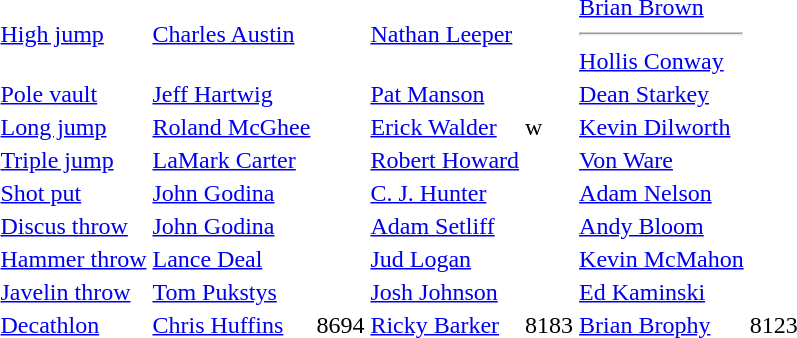<table>
<tr>
<td><a href='#'>High jump</a></td>
<td><a href='#'>Charles Austin</a></td>
<td></td>
<td><a href='#'>Nathan Leeper</a></td>
<td></td>
<td><a href='#'>Brian Brown</a><hr><a href='#'>Hollis Conway</a></td>
<td></td>
</tr>
<tr>
<td><a href='#'>Pole vault</a></td>
<td><a href='#'>Jeff Hartwig</a></td>
<td></td>
<td><a href='#'>Pat Manson</a></td>
<td></td>
<td><a href='#'>Dean Starkey</a></td>
<td></td>
</tr>
<tr>
<td><a href='#'>Long jump</a></td>
<td><a href='#'>Roland McGhee</a></td>
<td></td>
<td><a href='#'>Erick Walder</a></td>
<td>w</td>
<td><a href='#'>Kevin Dilworth</a></td>
<td></td>
</tr>
<tr>
<td><a href='#'>Triple jump</a></td>
<td><a href='#'>LaMark Carter</a></td>
<td></td>
<td><a href='#'>Robert Howard</a></td>
<td></td>
<td><a href='#'>Von Ware</a></td>
<td></td>
</tr>
<tr>
<td><a href='#'>Shot put</a></td>
<td><a href='#'>John Godina</a></td>
<td></td>
<td><a href='#'>C. J. Hunter</a></td>
<td></td>
<td><a href='#'>Adam Nelson</a></td>
<td></td>
</tr>
<tr>
<td><a href='#'>Discus throw</a></td>
<td><a href='#'>John Godina</a></td>
<td></td>
<td><a href='#'>Adam Setliff</a></td>
<td></td>
<td><a href='#'>Andy Bloom</a></td>
<td></td>
</tr>
<tr>
<td><a href='#'>Hammer throw</a></td>
<td><a href='#'>Lance Deal</a></td>
<td></td>
<td><a href='#'>Jud Logan</a></td>
<td></td>
<td><a href='#'>Kevin McMahon</a></td>
<td></td>
</tr>
<tr>
<td><a href='#'>Javelin throw</a></td>
<td><a href='#'>Tom Pukstys</a></td>
<td></td>
<td><a href='#'>Josh Johnson</a></td>
<td></td>
<td><a href='#'>Ed Kaminski</a></td>
<td></td>
</tr>
<tr>
<td><a href='#'>Decathlon</a></td>
<td><a href='#'>Chris Huffins</a></td>
<td>8694</td>
<td><a href='#'>Ricky Barker</a></td>
<td>8183</td>
<td><a href='#'>Brian Brophy</a></td>
<td>8123</td>
</tr>
</table>
